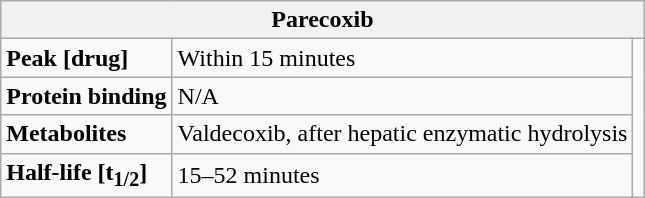<table class="wikitable" border="1", align="center">
<tr>
<th colspan="3">Parecoxib</th>
</tr>
<tr>
<td><strong>Peak [drug]</strong></td>
<td>Within 15 minutes</td>
<td rowspan="4"></td>
</tr>
<tr>
<td><strong>Protein binding</strong></td>
<td>N/A</td>
</tr>
<tr>
<td><strong>Metabolites</strong></td>
<td>Valdecoxib, after hepatic enzymatic hydrolysis</td>
</tr>
<tr>
<td><strong>Half-life [t<sub>1/2</sub>]</strong></td>
<td>15–52 minutes</td>
</tr>
</table>
